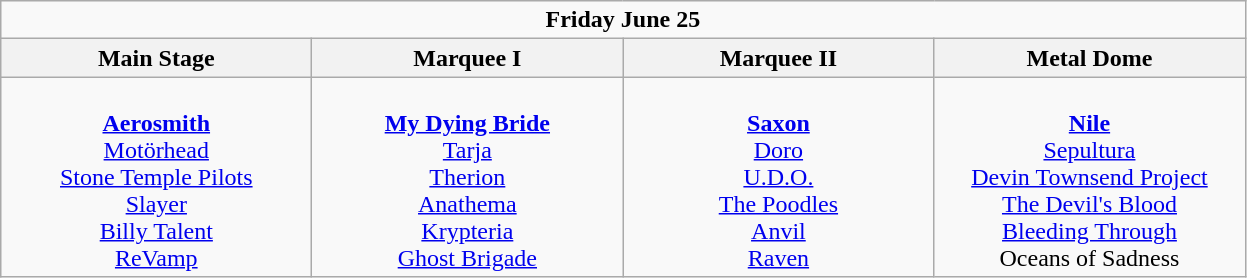<table class="wikitable">
<tr>
<td colspan="4" style="text-align:center;"><strong>Friday June 25</strong></td>
</tr>
<tr>
<th>Main Stage</th>
<th>Marquee I</th>
<th>Marquee II</th>
<th>Metal Dome</th>
</tr>
<tr>
<td style="text-align:center; vertical-align:top; width:200px;"><br><strong><a href='#'>Aerosmith</a></strong>
<br> <a href='#'>Motörhead</a>
<br> <a href='#'>Stone Temple Pilots</a>
<br><a href='#'>Slayer</a>
<br><a href='#'>Billy Talent</a>
<br><a href='#'>ReVamp</a></td>
<td style="text-align:center; vertical-align:top; width:200px;"><br><strong><a href='#'>My Dying Bride</a></strong>
<br> <a href='#'>Tarja</a>
<br><a href='#'>Therion</a>
<br><a href='#'>Anathema</a> 
<br><a href='#'>Krypteria</a>
<br><a href='#'>Ghost Brigade</a></td>
<td style="text-align:center; vertical-align:top; width:200px;"><br><strong><a href='#'>Saxon</a></strong>
<br> <a href='#'>Doro</a>
<br><a href='#'>U.D.O.</a>
<br> <a href='#'>The Poodles</a>
<br><a href='#'>Anvil</a> 
<br><a href='#'>Raven</a></td>
<td style="text-align:center; vertical-align:top; width:200px;"><br><strong><a href='#'>Nile</a></strong>
<br> <a href='#'>Sepultura</a>
<br><a href='#'>Devin Townsend Project</a>
<br><a href='#'>The Devil's Blood</a>
<br><a href='#'>Bleeding Through</a>
<br>Oceans of Sadness</td>
</tr>
</table>
